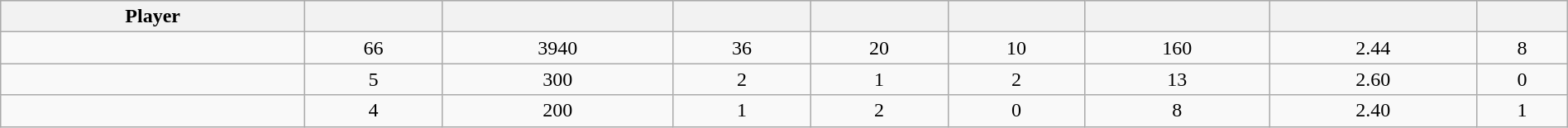<table class="wikitable sortable" style="width:100%;">
<tr style="text-align:center; background:#ddd;">
<th>Player</th>
<th></th>
<th></th>
<th></th>
<th></th>
<th></th>
<th></th>
<th></th>
<th></th>
</tr>
<tr align=center>
<td></td>
<td>66</td>
<td>3940</td>
<td>36</td>
<td>20</td>
<td>10</td>
<td>160</td>
<td>2.44</td>
<td>8</td>
</tr>
<tr align=center>
<td></td>
<td>5</td>
<td>300</td>
<td>2</td>
<td>1</td>
<td>2</td>
<td>13</td>
<td>2.60</td>
<td>0</td>
</tr>
<tr align=center>
<td></td>
<td>4</td>
<td>200</td>
<td>1</td>
<td>2</td>
<td>0</td>
<td>8</td>
<td>2.40</td>
<td>1</td>
</tr>
</table>
